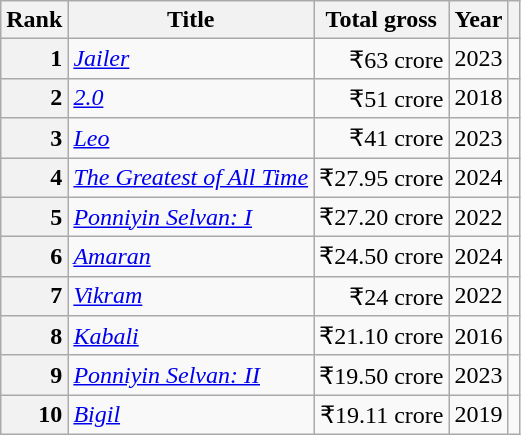<table class="wikitable sortable plainrowheaders">
<tr>
<th scope="col">Rank</th>
<th scope="col">Title</th>
<th scope="col">Total gross</th>
<th scope="col">Year</th>
<th scope="col" class="unsortable"></th>
</tr>
<tr>
<th scope="row" style="text-align:right">1</th>
<td><em><a href='#'>Jailer</a></em></td>
<td align="right">₹63 crore</td>
<td style="text-align:center;">2023</td>
<td style="text-align:center;"></td>
</tr>
<tr>
<th scope="row" style="text-align:right">2</th>
<td><em><a href='#'>2.0</a></em></td>
<td align="right">₹51 crore</td>
<td style="text-align:center;">2018</td>
<td style="text-align:center;"></td>
</tr>
<tr>
<th scope="row" style="text-align:right">3</th>
<td><em><a href='#'>Leo</a></em></td>
<td align="right">₹41 crore</td>
<td style="text-align:center;">2023</td>
<td style="text-align:center;"></td>
</tr>
<tr>
<th scope="row" style="text-align:right">4</th>
<td><em><a href='#'>The Greatest of All Time</a></em></td>
<td align="right">₹27.95 crore</td>
<td style="text-align:center;">2024</td>
<td style="text-align:center;"></td>
</tr>
<tr>
<th scope="row" style="text-align:right">5</th>
<td><em><a href='#'>Ponniyin Selvan: I</a></em></td>
<td align="right">₹27.20 crore</td>
<td style="text-align:center;">2022</td>
<td style="text-align:center;"></td>
</tr>
<tr>
<th scope="row" style="text-align:right">6</th>
<td><em><a href='#'>Amaran</a></em></td>
<td align="right">₹24.50 crore</td>
<td style="text-align:center;">2024</td>
<td style="text-align:center;"></td>
</tr>
<tr>
<th scope="row" style="text-align:right">7</th>
<td><em><a href='#'>Vikram</a></em></td>
<td align="right">₹24 crore</td>
<td style="text-align:center;">2022</td>
<td style="text-align:center;"></td>
</tr>
<tr>
<th scope="row" style="text-align:right">8</th>
<td><em><a href='#'>Kabali</a></em></td>
<td align="right">₹21.10 crore</td>
<td style="text-align:center;">2016</td>
<td style="text-align:center;"></td>
</tr>
<tr>
<th scope="row" style="text-align:right">9</th>
<td><em><a href='#'>Ponniyin Selvan: II</a></em></td>
<td align="right">₹19.50 crore</td>
<td style="text-align:center;">2023</td>
<td style="text-align:center;"></td>
</tr>
<tr>
<th scope="row" style="text-align:right">10</th>
<td><em><a href='#'>Bigil</a></em></td>
<td align="right">₹19.11 crore</td>
<td style="text-align:center;">2019</td>
<td style="text-align:center;"></td>
</tr>
</table>
